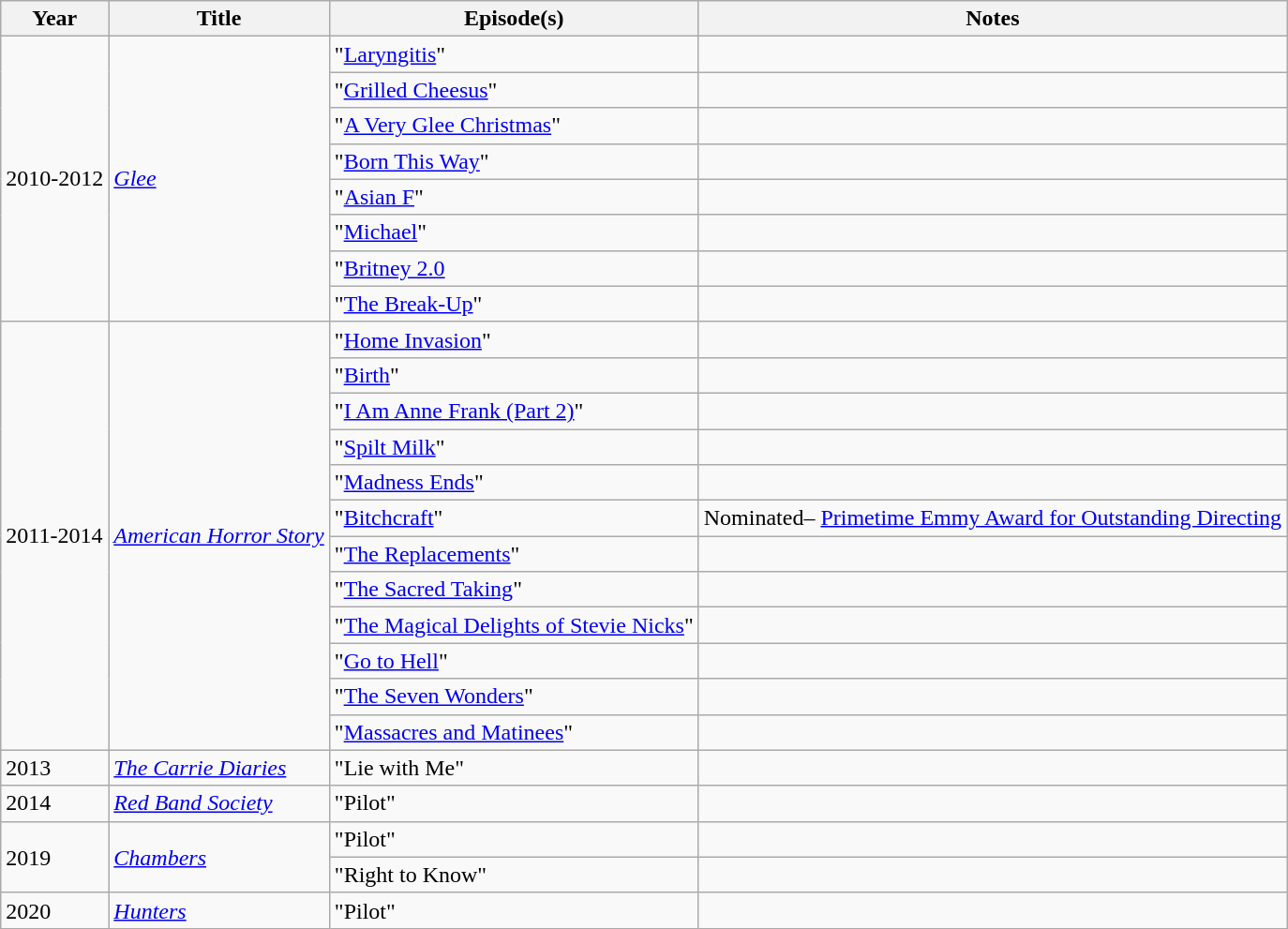<table class="wikitable">
<tr>
<th>Year</th>
<th>Title</th>
<th>Episode(s)</th>
<th>Notes</th>
</tr>
<tr>
<td rowspan=8>2010-2012</td>
<td rowspan="8"><em><a href='#'>Glee</a></em></td>
<td>"<a href='#'>Laryngitis</a>"</td>
<td></td>
</tr>
<tr>
<td>"<a href='#'>Grilled Cheesus</a>"</td>
<td></td>
</tr>
<tr>
<td>"<a href='#'>A Very Glee Christmas</a>"</td>
<td></td>
</tr>
<tr>
<td>"<a href='#'>Born This Way</a>"</td>
<td></td>
</tr>
<tr>
<td>"<a href='#'>Asian F</a>"</td>
<td></td>
</tr>
<tr>
<td>"<a href='#'>Michael</a>"</td>
<td></td>
</tr>
<tr>
<td>"<a href='#'>Britney 2.0</a></td>
<td></td>
</tr>
<tr>
<td>"<a href='#'>The Break-Up</a>"</td>
<td></td>
</tr>
<tr>
<td rowspan=12>2011-2014</td>
<td rowspan="12"><em><a href='#'>American Horror Story</a></em></td>
<td>"<a href='#'>Home Invasion</a>"</td>
<td></td>
</tr>
<tr>
<td>"<a href='#'>Birth</a>"</td>
<td></td>
</tr>
<tr>
<td>"<a href='#'>I Am Anne Frank (Part 2)</a>"</td>
<td></td>
</tr>
<tr>
<td>"<a href='#'>Spilt Milk</a>"</td>
<td></td>
</tr>
<tr>
<td>"<a href='#'>Madness Ends</a>"</td>
<td></td>
</tr>
<tr>
<td>"<a href='#'>Bitchcraft</a>"</td>
<td>Nominated– <a href='#'>Primetime Emmy Award for Outstanding Directing</a></td>
</tr>
<tr>
<td>"<a href='#'>The Replacements</a>"</td>
<td></td>
</tr>
<tr>
<td>"<a href='#'>The Sacred Taking</a>"</td>
<td></td>
</tr>
<tr>
<td>"<a href='#'>The Magical Delights of Stevie Nicks</a>"</td>
<td></td>
</tr>
<tr>
<td>"<a href='#'>Go to Hell</a>"</td>
<td></td>
</tr>
<tr>
<td>"<a href='#'>The Seven Wonders</a>"</td>
<td></td>
</tr>
<tr>
<td>"<a href='#'>Massacres and Matinees</a>"</td>
<td></td>
</tr>
<tr>
<td>2013</td>
<td><em><a href='#'>The Carrie Diaries</a></em></td>
<td>"Lie with Me"</td>
<td></td>
</tr>
<tr>
<td>2014</td>
<td><em><a href='#'>Red Band Society</a></em></td>
<td>"Pilot"</td>
<td></td>
</tr>
<tr>
<td rowspan=2>2019</td>
<td rowspan="2"><em><a href='#'>Chambers</a></em></td>
<td>"Pilot"</td>
<td></td>
</tr>
<tr>
<td>"Right to Know"</td>
<td></td>
</tr>
<tr>
<td>2020</td>
<td><em><a href='#'>Hunters</a></em></td>
<td>"Pilot"</td>
<td></td>
</tr>
</table>
